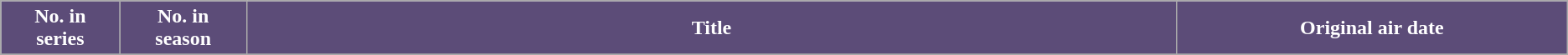<table class="wikitable plainrowheaders">
<tr>
<th style="background:#5C4C78; color:#fff; width:1%;">No. in<br>series</th>
<th style="background:#5C4C78; color:#fff; width:1%;">No. in<br>season</th>
<th style="background:#5C4C78; color:#fff; width:12%;">Title</th>
<th style="background:#5C4C78; color:#fff; width:5%;">Original air date</th>
</tr>
<tr style="background:#fff;"|>
</tr>
</table>
